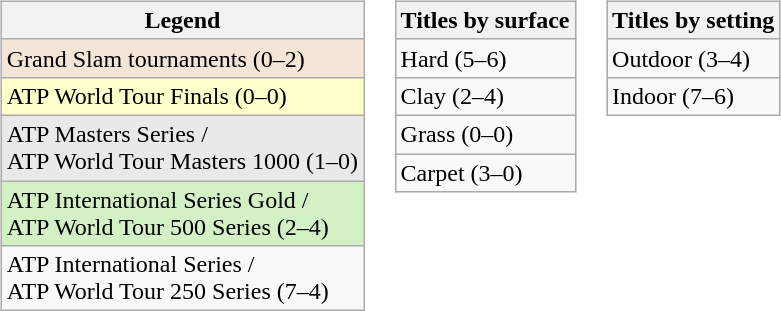<table>
<tr valign="top">
<td><br><table class="wikitable">
<tr>
<th>Legend</th>
</tr>
<tr bgcolor=f3e6d7>
<td>Grand Slam tournaments (0–2)</td>
</tr>
<tr bgcolor=ffffcc>
<td>ATP World Tour Finals (0–0)</td>
</tr>
<tr bgcolor=e9e9e9>
<td>ATP Masters Series / <br> ATP World Tour Masters 1000 (1–0)</td>
</tr>
<tr bgcolor=d4f1c5>
<td>ATP International Series Gold / <br> ATP World Tour 500 Series (2–4)</td>
</tr>
<tr>
<td>ATP International Series / <br> ATP World Tour 250 Series (7–4)</td>
</tr>
</table>
</td>
<td><br><table class="wikitable">
<tr>
<th>Titles by surface</th>
</tr>
<tr>
<td>Hard (5–6)</td>
</tr>
<tr>
<td>Clay (2–4)</td>
</tr>
<tr>
<td>Grass (0–0)</td>
</tr>
<tr>
<td>Carpet (3–0)</td>
</tr>
</table>
</td>
<td><br><table class="wikitable">
<tr>
<th>Titles by setting</th>
</tr>
<tr>
<td>Outdoor (3–4)</td>
</tr>
<tr>
<td>Indoor (7–6)</td>
</tr>
</table>
</td>
</tr>
</table>
